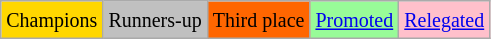<table class="wikitable">
<tr>
<td bgcolor=gold><small>Champions</small></td>
<td bgcolor=silver><small>Runners-up</small></td>
<td bgcolor=ff6600><small>Third place</small></td>
<td bgcolor=palegreen><small><a href='#'>Promoted</a></small></td>
<td bgcolor=pink><small><a href='#'>Relegated</a></small></td>
</tr>
</table>
